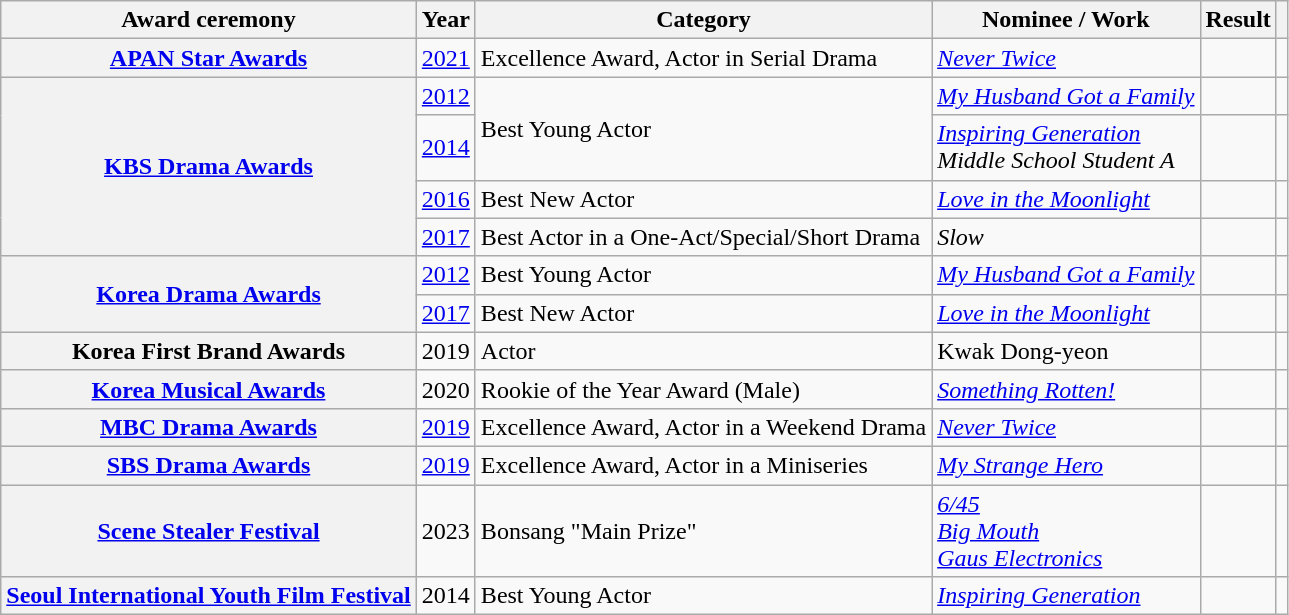<table class="wikitable plainrowheaders sortable">
<tr>
<th scope="col">Award ceremony</th>
<th scope="col">Year</th>
<th scope="col">Category</th>
<th scope="col">Nominee / Work</th>
<th scope="col">Result</th>
<th scope="col" class="unsortable"></th>
</tr>
<tr>
<th scope="row"><a href='#'>APAN Star Awards</a></th>
<td style="text-align:center"><a href='#'>2021</a></td>
<td>Excellence Award, Actor in Serial Drama</td>
<td><em><a href='#'>Never Twice</a></em></td>
<td></td>
<td style="text-align:center"></td>
</tr>
<tr>
<th scope="row" rowspan="4"><a href='#'>KBS Drama Awards</a></th>
<td style="text-align:center"><a href='#'>2012</a></td>
<td rowspan="2">Best Young Actor</td>
<td><em><a href='#'>My Husband Got a Family</a></em></td>
<td></td>
<td style="text-align:center"></td>
</tr>
<tr>
<td style="text-align:center"><a href='#'>2014</a></td>
<td><em><a href='#'>Inspiring Generation</a></em><br><em>Middle School Student A</em></td>
<td></td>
<td style="text-align:center"></td>
</tr>
<tr>
<td style="text-align:center"><a href='#'>2016</a></td>
<td>Best New Actor</td>
<td><em><a href='#'>Love in the Moonlight</a></em></td>
<td></td>
<td style="text-align:center"></td>
</tr>
<tr>
<td style="text-align:center"><a href='#'>2017</a></td>
<td>Best Actor in a One-Act/Special/Short Drama</td>
<td><em>Slow</em></td>
<td></td>
<td style="text-align:center"></td>
</tr>
<tr>
<th scope="row" rowspan="2"><a href='#'>Korea Drama Awards</a></th>
<td style="text-align:center"><a href='#'>2012</a></td>
<td>Best Young Actor</td>
<td><em><a href='#'>My Husband Got a Family</a></em></td>
<td></td>
<td style="text-align:center"></td>
</tr>
<tr>
<td style="text-align:center"><a href='#'>2017</a></td>
<td>Best New Actor</td>
<td><em><a href='#'>Love in the Moonlight</a></em></td>
<td></td>
<td style="text-align:center"></td>
</tr>
<tr>
<th scope="row">Korea First Brand Awards</th>
<td style="text-align:center">2019</td>
<td>Actor </td>
<td>Kwak Dong-yeon</td>
<td></td>
<td style="text-align:center"></td>
</tr>
<tr>
<th scope="row"><a href='#'>Korea Musical Awards</a></th>
<td style="text-align:center">2020</td>
<td>Rookie of the Year Award (Male)</td>
<td><em><a href='#'>Something Rotten!</a></em></td>
<td></td>
<td style="text-align:center"></td>
</tr>
<tr>
<th scope="row"><a href='#'>MBC Drama Awards</a></th>
<td style="text-align:center"><a href='#'>2019</a></td>
<td>Excellence Award, Actor in a Weekend Drama</td>
<td><em><a href='#'>Never Twice</a></em></td>
<td></td>
<td style="text-align:center"></td>
</tr>
<tr>
<th scope="row"><a href='#'>SBS Drama Awards</a></th>
<td style="text-align:center"><a href='#'>2019</a></td>
<td>Excellence Award, Actor in a Miniseries</td>
<td><em><a href='#'>My Strange Hero</a></em></td>
<td></td>
<td style="text-align:center"></td>
</tr>
<tr>
<th scope="row"><a href='#'>Scene Stealer Festival</a></th>
<td style="text-align:center">2023</td>
<td>Bonsang "Main Prize"</td>
<td><em><a href='#'>6/45</a></em><br><em><a href='#'>Big Mouth</a></em><br><em><a href='#'>Gaus Electronics</a></em></td>
<td></td>
<td style="text-align:center"></td>
</tr>
<tr>
<th scope="row"><a href='#'>Seoul International Youth Film Festival</a></th>
<td style="text-align:center">2014</td>
<td>Best Young Actor</td>
<td><em><a href='#'>Inspiring Generation</a></em></td>
<td></td>
<td style="text-align:center"></td>
</tr>
</table>
